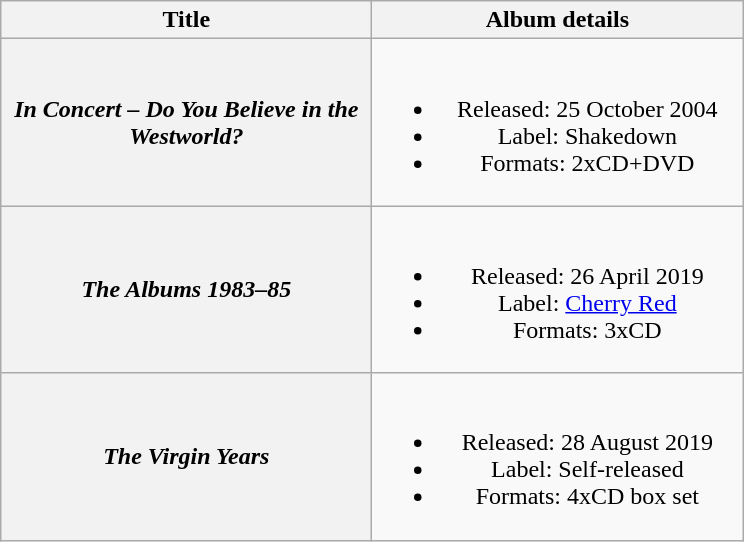<table class="wikitable plainrowheaders" style="text-align:center;">
<tr>
<th scope="col" style="width:15em;">Title</th>
<th scope="col" style="width:15em;">Album details</th>
</tr>
<tr>
<th scope="row"><em>In Concert – Do You Believe in the Westworld?</em></th>
<td><br><ul><li>Released: 25 October 2004</li><li>Label: Shakedown</li><li>Formats: 2xCD+DVD</li></ul></td>
</tr>
<tr>
<th scope="row"><em>The Albums 1983–85</em></th>
<td><br><ul><li>Released: 26 April 2019</li><li>Label: <a href='#'>Cherry Red</a></li><li>Formats: 3xCD</li></ul></td>
</tr>
<tr>
<th scope="row"><em>The Virgin Years</em></th>
<td><br><ul><li>Released: 28 August 2019</li><li>Label: Self-released</li><li>Formats: 4xCD box set</li></ul></td>
</tr>
</table>
